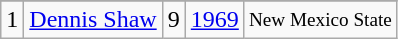<table class="wikitable">
<tr>
</tr>
<tr>
<td>1</td>
<td><a href='#'>Dennis Shaw</a></td>
<td><abbr>9</abbr></td>
<td><a href='#'>1969</a></td>
<td style="font-size:80%;">New Mexico State</td>
</tr>
</table>
